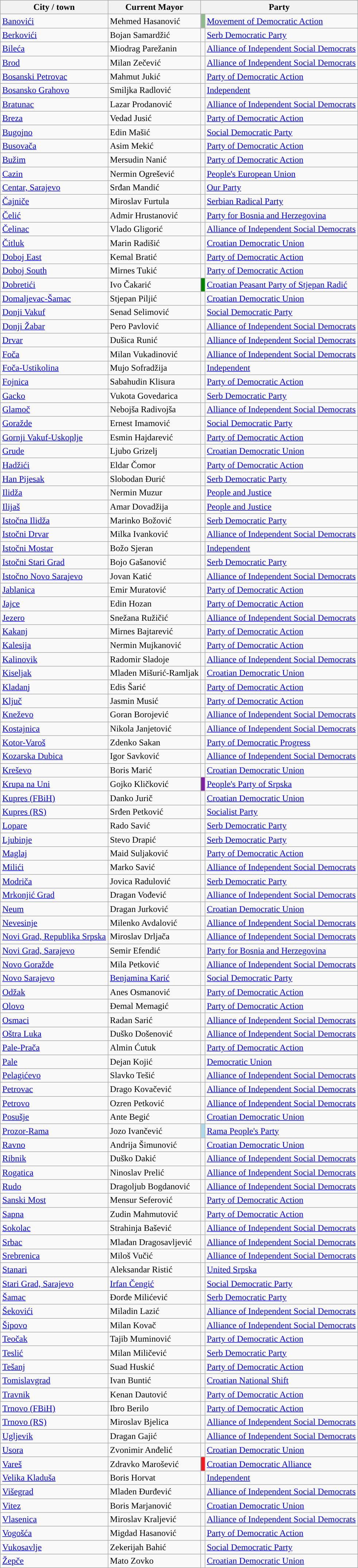<table class="wikitable">
<tr>
<th>City / town</th>
<th>Current Mayor</th>
<th colspan="2">Party</th>
</tr>
<tr>
<td><a href='#'>Banovići</a></td>
<td>Mehmed Hasanović</td>
<td style="background-color:#8fbc8f"></td>
<td><a href='#'>Movement of Democratic Action</a></td>
</tr>
<tr>
<td><a href='#'>Berkovići</a></td>
<td>Bojan Samardžić</td>
<td style="background-color:"></td>
<td><a href='#'>Serb Democratic Party</a></td>
</tr>
<tr>
<td><a href='#'>Bileća</a></td>
<td>Miodrag Parežanin</td>
<td style="background-color:"></td>
<td><a href='#'>Alliance of Independent Social Democrats</a></td>
</tr>
<tr>
<td><a href='#'>Brod</a></td>
<td>Milan Zečević</td>
<td style="background-color:"></td>
<td><a href='#'>Alliance of Independent Social Democrats</a></td>
</tr>
<tr>
<td><a href='#'>Bosanski Petrovac</a></td>
<td>Mahmut Jukić</td>
<td style="background-color:"></td>
<td><a href='#'>Party of Democratic Action</a></td>
</tr>
<tr>
<td><a href='#'>Bosansko Grahovo</a></td>
<td>Smiljka Radlović</td>
<td style="background-color:"></td>
<td><a href='#'>Independent</a></td>
</tr>
<tr>
<td><a href='#'>Bratunac</a></td>
<td>Lazar Prodanović</td>
<td style="background-color:"></td>
<td><a href='#'>Alliance of Independent Social Democrats</a></td>
</tr>
<tr>
<td><a href='#'>Breza</a></td>
<td>Vedad Jusić</td>
<td style="background-color:"></td>
<td><a href='#'>Party of Democratic Action</a></td>
</tr>
<tr>
<td><a href='#'>Bugojno</a></td>
<td>Edin Mašić</td>
<td style="background-color:"></td>
<td><a href='#'>Social Democratic Party</a></td>
</tr>
<tr>
<td><a href='#'>Busovača</a></td>
<td>Asim Mekić</td>
<td style="background-color:"></td>
<td><a href='#'>Party of Democratic Action</a></td>
</tr>
<tr>
<td><a href='#'>Bužim</a></td>
<td>Mersudin Nanić</td>
<td style="background-color:"></td>
<td><a href='#'>Party of Democratic Action</a></td>
</tr>
<tr>
<td><a href='#'>Cazin</a></td>
<td>Nermin Ogrešević</td>
<td style="background-color:"></td>
<td><a href='#'>People's European Union</a></td>
</tr>
<tr>
<td><a href='#'>Centar, Sarajevo</a></td>
<td>Srđan Mandić</td>
<td style="background-color:"></td>
<td><a href='#'>Our Party</a></td>
</tr>
<tr>
<td><a href='#'>Čajniče</a></td>
<td>Miroslav Furtula</td>
<td style="background-color:"></td>
<td><a href='#'>Serbian Radical Party</a></td>
</tr>
<tr>
<td><a href='#'>Čelić</a></td>
<td>Admir Hrustanović</td>
<td style="background-color:"></td>
<td><a href='#'>Party for Bosnia and Herzegovina</a></td>
</tr>
<tr>
<td><a href='#'>Čelinac</a></td>
<td>Vlado Gligorić</td>
<td style="background-color:"></td>
<td><a href='#'>Alliance of Independent Social Democrats</a></td>
</tr>
<tr>
<td><a href='#'>Čitluk</a></td>
<td>Marin Radišić</td>
<td style="background-color:"></td>
<td><a href='#'>Croatian Democratic Union</a></td>
</tr>
<tr>
<td><a href='#'>Doboj East</a></td>
<td>Kemal Bratić</td>
<td style="background-color:"></td>
<td><a href='#'>Party of Democratic Action</a></td>
</tr>
<tr>
<td><a href='#'>Doboj South</a></td>
<td>Mirnes Tukić</td>
<td style="background-color:"></td>
<td><a href='#'>Party of Democratic Action</a></td>
</tr>
<tr>
<td><a href='#'>Dobretići</a></td>
<td>Ivo Čakarić</td>
<td style="background-color:green"></td>
<td><a href='#'>Croatian Peasant Party of Stjepan Radić</a></td>
</tr>
<tr>
<td><a href='#'>Domaljevac-Šamac</a></td>
<td>Stjepan Piljić</td>
<td style="background-color:"></td>
<td><a href='#'>Croatian Democratic Union</a></td>
</tr>
<tr>
<td><a href='#'>Donji Vakuf</a></td>
<td>Senad Selimović</td>
<td style="background-color:"></td>
<td><a href='#'>Social Democratic Party</a></td>
</tr>
<tr>
<td><a href='#'>Donji Žabar</a></td>
<td>Pero Pavlović</td>
<td style="background-color:"></td>
<td><a href='#'>Alliance of Independent Social Democrats</a></td>
</tr>
<tr>
<td><a href='#'>Drvar</a></td>
<td>Dušica Runić</td>
<td style="background-color:"></td>
<td><a href='#'>Alliance of Independent Social Democrats</a></td>
</tr>
<tr>
<td><a href='#'>Foča</a></td>
<td>Milan Vukadinović</td>
<td style="background-color:"></td>
<td><a href='#'>Alliance of Independent Social Democrats</a></td>
</tr>
<tr>
<td><a href='#'>Foča-Ustikolina</a></td>
<td>Mujo Sofradžija</td>
<td style="background-color:"></td>
<td><a href='#'>Independent</a></td>
</tr>
<tr>
<td><a href='#'>Fojnica</a></td>
<td>Sabahudin Klisura</td>
<td style="background-color:"></td>
<td><a href='#'>Party of Democratic Action</a></td>
</tr>
<tr>
<td><a href='#'>Gacko</a></td>
<td>Vukota Govedarica</td>
<td style="background-color:"></td>
<td><a href='#'>Serb Democratic Party</a></td>
</tr>
<tr>
<td><a href='#'>Glamoč</a></td>
<td>Nebojša Radivojša</td>
<td style="background-color:"></td>
<td><a href='#'>Alliance of Independent Social Democrats</a></td>
</tr>
<tr>
<td><a href='#'>Goražde</a></td>
<td>Ernest Imamović</td>
<td style="background-color:"></td>
<td><a href='#'>Social Democratic Party</a></td>
</tr>
<tr>
<td><a href='#'>Gornji Vakuf-Uskoplje</a></td>
<td>Esmin Hajdarević</td>
<td style="background-color:"></td>
<td><a href='#'>Party of Democratic Action</a></td>
</tr>
<tr>
<td><a href='#'>Grude</a></td>
<td>Ljubo Grizelj</td>
<td style="background-color:"></td>
<td><a href='#'>Croatian Democratic Union</a></td>
</tr>
<tr>
<td><a href='#'>Hadžići</a></td>
<td>Eldar Čomor</td>
<td style="background-color:"></td>
<td><a href='#'>Party of Democratic Action</a></td>
</tr>
<tr>
<td><a href='#'>Han Pijesak</a></td>
<td>Slobodan Đurić</td>
<td style="background-color:"></td>
<td><a href='#'>Serb Democratic Party</a></td>
</tr>
<tr>
<td><a href='#'>Ilidža</a></td>
<td>Nermin Muzur</td>
<td style="background-color:"></td>
<td><a href='#'>People and Justice</a></td>
</tr>
<tr>
<td><a href='#'>Ilijaš</a></td>
<td>Amar Dovadžija</td>
<td style="background-color:"></td>
<td><a href='#'>People and Justice</a></td>
</tr>
<tr>
<td><a href='#'>Istočna Ilidža</a></td>
<td>Marinko Božović</td>
<td style="background-color:"></td>
<td><a href='#'>Serb Democratic Party</a></td>
</tr>
<tr>
<td><a href='#'>Istočni Drvar</a></td>
<td>Milka Ivanković</td>
<td style="background-color:"></td>
<td><a href='#'>Alliance of Independent Social Democrats</a></td>
</tr>
<tr>
<td><a href='#'>Istočni Mostar</a></td>
<td>Božo Sjeran</td>
<td style="background-color:"></td>
<td><a href='#'>Independent</a></td>
</tr>
<tr>
<td><a href='#'>Istočni Stari Grad</a></td>
<td>Bojo Gašanović</td>
<td style="background-color:"></td>
<td><a href='#'>Serb Democratic Party</a></td>
</tr>
<tr>
<td><a href='#'>Istočno Novo Sarajevo</a></td>
<td>Jovan Katić</td>
<td style="background-color:"></td>
<td><a href='#'>Alliance of Independent Social Democrats</a></td>
</tr>
<tr>
<td><a href='#'>Jablanica</a></td>
<td>Emir Muratović</td>
<td style="background-color:"></td>
<td><a href='#'>Party of Democratic Action</a></td>
</tr>
<tr>
<td><a href='#'>Jajce</a></td>
<td>Edin Hozan</td>
<td style="background-color:"></td>
<td><a href='#'>Party of Democratic Action</a></td>
</tr>
<tr>
<td><a href='#'>Jezero</a></td>
<td>Snežana Ružičić</td>
<td style="background-color:"></td>
<td><a href='#'>Alliance of Independent Social Democrats</a></td>
</tr>
<tr>
<td><a href='#'>Kakanj</a></td>
<td>Mirnes Bajtarević</td>
<td style="background-color:"></td>
<td><a href='#'>Party of Democratic Action</a></td>
</tr>
<tr>
<td><a href='#'>Kalesija</a></td>
<td>Nermin Mujkanović</td>
<td style="background-color:"></td>
<td><a href='#'>Party of Democratic Action</a></td>
</tr>
<tr>
<td><a href='#'>Kalinovik</a></td>
<td>Radomir Sladoje</td>
<td style="background-color:"></td>
<td><a href='#'>Alliance of Independent Social Democrats</a></td>
</tr>
<tr>
<td><a href='#'>Kiseljak</a></td>
<td>Mladen Mišurić-Ramljak</td>
<td style="background-color:"></td>
<td><a href='#'>Croatian Democratic Union</a></td>
</tr>
<tr>
<td><a href='#'>Kladanj</a></td>
<td>Edis Šarić</td>
<td style="background-color:"></td>
<td><a href='#'>Party of Democratic Action</a></td>
</tr>
<tr>
<td><a href='#'>Ključ</a></td>
<td>Jasmin Musić</td>
<td style="background-color:"></td>
<td><a href='#'>Party of Democratic Action</a></td>
</tr>
<tr>
<td><a href='#'>Kneževo</a></td>
<td>Goran Borojević</td>
<td style="background-color:"></td>
<td><a href='#'>Alliance of Independent Social Democrats</a></td>
</tr>
<tr>
<td><a href='#'>Kostajnica</a></td>
<td>Nikola Janjetović</td>
<td style="background-color:"></td>
<td><a href='#'>Alliance of Independent Social Democrats</a></td>
</tr>
<tr>
<td><a href='#'>Kotor-Varoš</a></td>
<td>Zdenko Sakan</td>
<td style="background-color:"></td>
<td><a href='#'>Party of Democratic Progress</a></td>
</tr>
<tr>
<td><a href='#'>Kozarska Dubica</a></td>
<td>Igor Savković</td>
<td style="background-color:"></td>
<td><a href='#'>Alliance of Independent Social Democrats</a></td>
</tr>
<tr>
<td><a href='#'>Kreševo</a></td>
<td>Boris Marić</td>
<td style="background-color:"></td>
<td><a href='#'>Croatian Democratic Union</a></td>
</tr>
<tr>
<td><a href='#'>Krupa na Uni</a></td>
<td>Gojko Kličković</td>
<td style="background-color:#7D219E"></td>
<td><a href='#'>People's Party of Srpska</a></td>
</tr>
<tr>
<td><a href='#'>Kupres (FBiH)</a></td>
<td>Danko Jurič</td>
<td style="background-color:"></td>
<td><a href='#'>Croatian Democratic Union</a></td>
</tr>
<tr>
<td><a href='#'>Kupres (RS)</a></td>
<td>Srđen Petković</td>
<td style="background-color:"></td>
<td><a href='#'>Socialist Party</a></td>
</tr>
<tr>
<td><a href='#'>Lopare</a></td>
<td>Rado Savić</td>
<td style="background-color:"></td>
<td><a href='#'>Serb Democratic Party</a></td>
</tr>
<tr>
<td><a href='#'>Ljubinje</a></td>
<td>Stevo Drapić</td>
<td style="background-color:"></td>
<td><a href='#'>Serb Democratic Party</a></td>
</tr>
<tr>
<td><a href='#'>Maglaj</a></td>
<td>Maid Suljaković</td>
<td style="background-color:"></td>
<td><a href='#'>Party of Democratic Action</a></td>
</tr>
<tr>
<td><a href='#'>Milići</a></td>
<td>Marko Savić</td>
<td style="background-color:"></td>
<td><a href='#'>Alliance of Independent Social Democrats</a></td>
</tr>
<tr>
<td><a href='#'>Modriča</a></td>
<td>Jovica Radulović</td>
<td style="background-color:"></td>
<td><a href='#'>Serb Democratic Party</a></td>
</tr>
<tr>
<td><a href='#'>Mrkonjić Grad</a></td>
<td>Dragan Vođević</td>
<td style="background-color:"></td>
<td><a href='#'>Alliance of Independent Social Democrats</a></td>
</tr>
<tr>
<td><a href='#'>Neum</a></td>
<td>Dragan Jurković</td>
<td style="background-color:"></td>
<td><a href='#'>Croatian Democratic Union</a></td>
</tr>
<tr>
<td><a href='#'>Nevesinje</a></td>
<td>Milenko Avdalović</td>
<td style="background-color:"></td>
<td><a href='#'>Alliance of Independent Social Democrats</a></td>
</tr>
<tr>
<td><a href='#'>Novi Grad, Republika Srpska</a></td>
<td>Miroslav Drljača</td>
<td style="background-color:"></td>
<td><a href='#'>Alliance of Independent Social Democrats</a></td>
</tr>
<tr>
<td><a href='#'>Novi Grad, Sarajevo</a></td>
<td>Semir Efendić</td>
<td style="background-color:"></td>
<td><a href='#'>Party for Bosnia and Herzegovina</a></td>
</tr>
<tr>
<td><a href='#'>Novo Goražde</a></td>
<td>Mila Petković</td>
<td style="background-color:"></td>
<td><a href='#'>Alliance of Independent Social Democrats</a></td>
</tr>
<tr>
<td><a href='#'>Novo Sarajevo</a></td>
<td><a href='#'>Benjamina Karić</a></td>
<td style="background-color:"></td>
<td><a href='#'>Social Democratic Party</a></td>
</tr>
<tr>
<td><a href='#'>Odžak</a></td>
<td>Anes Osmanović</td>
<td style="background-color:"></td>
<td><a href='#'>Party of Democratic Action</a></td>
</tr>
<tr>
<td><a href='#'>Olovo</a></td>
<td>Đemal Memagić</td>
<td style="background-color:"></td>
<td><a href='#'>Party of Democratic Action</a></td>
</tr>
<tr>
<td><a href='#'>Osmaci</a></td>
<td>Radan Sarić</td>
<td style="background-color:"></td>
<td><a href='#'>Alliance of Independent Social Democrats</a></td>
</tr>
<tr>
<td><a href='#'>Oštra Luka</a></td>
<td>Duško Došenović</td>
<td style="background-color:"></td>
<td><a href='#'>Alliance of Independent Social Democrats</a></td>
</tr>
<tr>
<td><a href='#'>Pale-Prača</a></td>
<td>Almin Ćutuk</td>
<td style="background-color:"></td>
<td><a href='#'>Party of Democratic Action</a></td>
</tr>
<tr>
<td><a href='#'>Pale</a></td>
<td>Dejan Kojić</td>
<td style="background-color:"></td>
<td><a href='#'>Democratic Union</a></td>
</tr>
<tr>
<td><a href='#'>Pelagićevo</a></td>
<td>Slavko Tešić</td>
<td style="background-color:"></td>
<td><a href='#'>Alliance of Independent Social Democrats</a></td>
</tr>
<tr>
<td><a href='#'>Petrovac</a></td>
<td>Drago Kovačević</td>
<td style="background-color:"></td>
<td><a href='#'>Alliance of Independent Social Democrats</a></td>
</tr>
<tr>
<td><a href='#'>Petrovo</a></td>
<td>Ozren Petković</td>
<td style="background-color:"></td>
<td><a href='#'>Alliance of Independent Social Democrats</a></td>
</tr>
<tr>
<td><a href='#'>Posušje</a></td>
<td>Ante Begić</td>
<td style="background-color:"></td>
<td><a href='#'>Croatian Democratic Union</a></td>
</tr>
<tr>
<td><a href='#'>Prozor-Rama</a></td>
<td>Jozo Ivančević</td>
<td style="background-color:lightblue"></td>
<td><a href='#'>Rama People's Party</a></td>
</tr>
<tr>
<td><a href='#'>Ravno</a></td>
<td>Andrija Šimunović</td>
<td style="background-color:"></td>
<td><a href='#'>Croatian Democratic Union</a></td>
</tr>
<tr>
<td><a href='#'>Ribnik</a></td>
<td>Duško Dakić</td>
<td style="background-color:"></td>
<td><a href='#'>Alliance of Independent Social Democrats</a></td>
</tr>
<tr>
<td><a href='#'>Rogatica</a></td>
<td>Ninoslav Prelić</td>
<td style="background-color:"></td>
<td><a href='#'>Alliance of Independent Social Democrats</a></td>
</tr>
<tr>
<td><a href='#'>Rudo</a></td>
<td>Dragoljub Bogdanović</td>
<td style="background-color:"></td>
<td><a href='#'>Alliance of Independent Social Democrats</a></td>
</tr>
<tr>
<td><a href='#'>Sanski Most</a></td>
<td>Mensur Seferović</td>
<td style="background-color:"></td>
<td><a href='#'>Party of Democratic Action</a></td>
</tr>
<tr>
<td><a href='#'>Sapna</a></td>
<td>Zudin Mahmutović</td>
<td style="background-color:"></td>
<td><a href='#'>Party of Democratic Action</a></td>
</tr>
<tr>
<td><a href='#'>Sokolac</a></td>
<td>Strahinja Bašević</td>
<td style="background-color:"></td>
<td><a href='#'>Alliance of Independent Social Democrats</a></td>
</tr>
<tr>
<td><a href='#'>Srbac</a></td>
<td>Mlađan Dragosavljević</td>
<td style="background-color:"></td>
<td><a href='#'>Alliance of Independent Social Democrats</a></td>
</tr>
<tr>
<td><a href='#'>Srebrenica</a></td>
<td>Miloš Vučić</td>
<td style="background-color:"></td>
<td><a href='#'>Alliance of Independent Social Democrats</a></td>
</tr>
<tr>
<td><a href='#'>Stanari</a></td>
<td>Aleksandar Ristić</td>
<td style="background-color:"></td>
<td><a href='#'>United Srpska</a></td>
</tr>
<tr>
<td><a href='#'>Stari Grad, Sarajevo</a></td>
<td><a href='#'>Irfan Čengić</a></td>
<td style="background-color:"></td>
<td><a href='#'>Social Democratic Party</a></td>
</tr>
<tr>
<td><a href='#'>Šamac</a></td>
<td>Đorđe Milićević</td>
<td style="background-color:"></td>
<td><a href='#'>Serb Democratic Party</a></td>
</tr>
<tr>
<td><a href='#'>Šekovići</a></td>
<td>Miladin Lazić</td>
<td style="background-color:"></td>
<td><a href='#'>Alliance of Independent Social Democrats</a></td>
</tr>
<tr>
<td><a href='#'>Šipovo</a></td>
<td>Milan Kovač</td>
<td style="background-color:"></td>
<td><a href='#'>Alliance of Independent Social Democrats</a></td>
</tr>
<tr>
<td><a href='#'>Teočak</a></td>
<td>Tajib Muminović</td>
<td style="background-color:"></td>
<td><a href='#'>Party of Democratic Action</a></td>
</tr>
<tr>
<td><a href='#'>Teslić</a></td>
<td>Milan Miličević</td>
<td style="background-color:"></td>
<td><a href='#'>Serb Democratic Party</a></td>
</tr>
<tr>
<td><a href='#'>Tešanj</a></td>
<td>Suad Huskić</td>
<td style="background-color:"></td>
<td><a href='#'>Party of Democratic Action</a></td>
</tr>
<tr>
<td><a href='#'>Tomislavgrad</a></td>
<td>Ivan Buntić</td>
<td style="background-color:"></td>
<td><a href='#'>Croatian National Shift</a></td>
</tr>
<tr>
<td><a href='#'>Travnik</a></td>
<td>Kenan Dautović</td>
<td style="background-color:"></td>
<td><a href='#'>Party of Democratic Action</a></td>
</tr>
<tr>
<td><a href='#'>Trnovo (FBiH)</a></td>
<td>Ibro Berilo</td>
<td style="background-color:"></td>
<td><a href='#'>Party of Democratic Action</a></td>
</tr>
<tr>
<td><a href='#'>Trnovo (RS)</a></td>
<td>Miroslav Bjelica</td>
<td style="background-color:"></td>
<td><a href='#'>Alliance of Independent Social Democrats</a></td>
</tr>
<tr>
<td><a href='#'>Ugljevik</a></td>
<td>Dragan Gajić</td>
<td style="background-color:"></td>
<td><a href='#'>Alliance of Independent Social Democrats</a></td>
</tr>
<tr>
<td><a href='#'>Usora</a></td>
<td>Zvonimir Anđelić</td>
<td style="background-color:"></td>
<td><a href='#'>Croatian Democratic Union</a></td>
</tr>
<tr>
<td><a href='#'>Vareš</a></td>
<td>Zdravko Marošević</td>
<td style="background-color:#f01c24"></td>
<td><a href='#'>Croatian Democratic Alliance</a></td>
</tr>
<tr>
<td><a href='#'>Velika Kladuša</a></td>
<td>Boris Horvat</td>
<td style="background-color:"></td>
<td><a href='#'>Independent</a></td>
</tr>
<tr>
<td><a href='#'>Višegrad</a></td>
<td>Mladen Đurđević</td>
<td style="background-color:"></td>
<td><a href='#'>Alliance of Independent Social Democrats</a></td>
</tr>
<tr>
<td><a href='#'>Vitez</a></td>
<td>Boris Marjanović</td>
<td style="background-color:"></td>
<td><a href='#'>Croatian Democratic Union</a></td>
</tr>
<tr>
<td><a href='#'>Vlasenica</a></td>
<td>Miroslav Kraljević</td>
<td style="background-color:"></td>
<td><a href='#'>Alliance of Independent Social Democrats</a></td>
</tr>
<tr>
<td><a href='#'>Vogošća</a></td>
<td>Migdad Hasanović</td>
<td style="background-color:"></td>
<td><a href='#'>Party of Democratic Action</a></td>
</tr>
<tr>
<td><a href='#'>Vukosavlje</a></td>
<td>Zekerijah Bahić</td>
<td style="background-color:"></td>
<td><a href='#'>Social Democratic Party</a></td>
</tr>
<tr>
<td><a href='#'>Žepče</a></td>
<td>Mato Zovko</td>
<td style="background-color:"></td>
<td><a href='#'>Croatian Democratic Union</a></td>
</tr>
</table>
